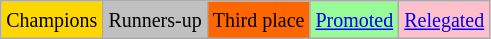<table class="wikitable">
<tr>
<td bgcolor=gold><small>Champions</small></td>
<td bgcolor=silver><small>Runners-up</small></td>
<td bgcolor=ff6600><small>Third place</small></td>
<td bgcolor=palegreen><small><a href='#'>Promoted</a></small></td>
<td bgcolor=pink><small><a href='#'>Relegated</a></small></td>
</tr>
</table>
